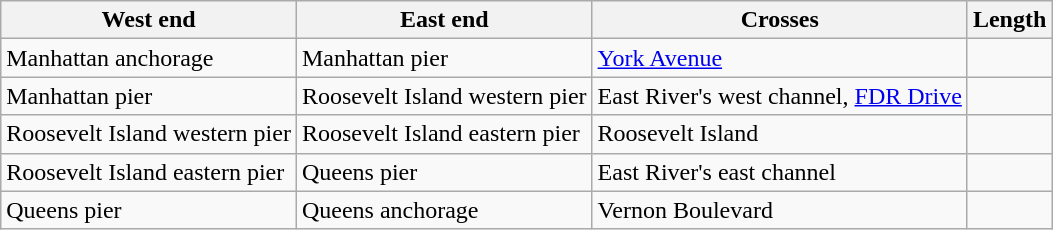<table class="wikitable">
<tr>
<th>West end</th>
<th>East end</th>
<th>Crosses</th>
<th>Length</th>
</tr>
<tr>
<td>Manhattan anchorage</td>
<td>Manhattan pier</td>
<td><a href='#'>York Avenue</a></td>
<td></td>
</tr>
<tr>
<td>Manhattan pier</td>
<td>Roosevelt Island western pier</td>
<td>East River's west channel, <a href='#'>FDR Drive</a></td>
<td></td>
</tr>
<tr>
<td>Roosevelt Island western pier</td>
<td>Roosevelt Island eastern pier</td>
<td>Roosevelt Island</td>
<td></td>
</tr>
<tr>
<td>Roosevelt Island eastern pier</td>
<td>Queens pier</td>
<td>East River's east channel</td>
<td></td>
</tr>
<tr>
<td>Queens pier</td>
<td>Queens anchorage</td>
<td>Vernon Boulevard</td>
<td></td>
</tr>
</table>
